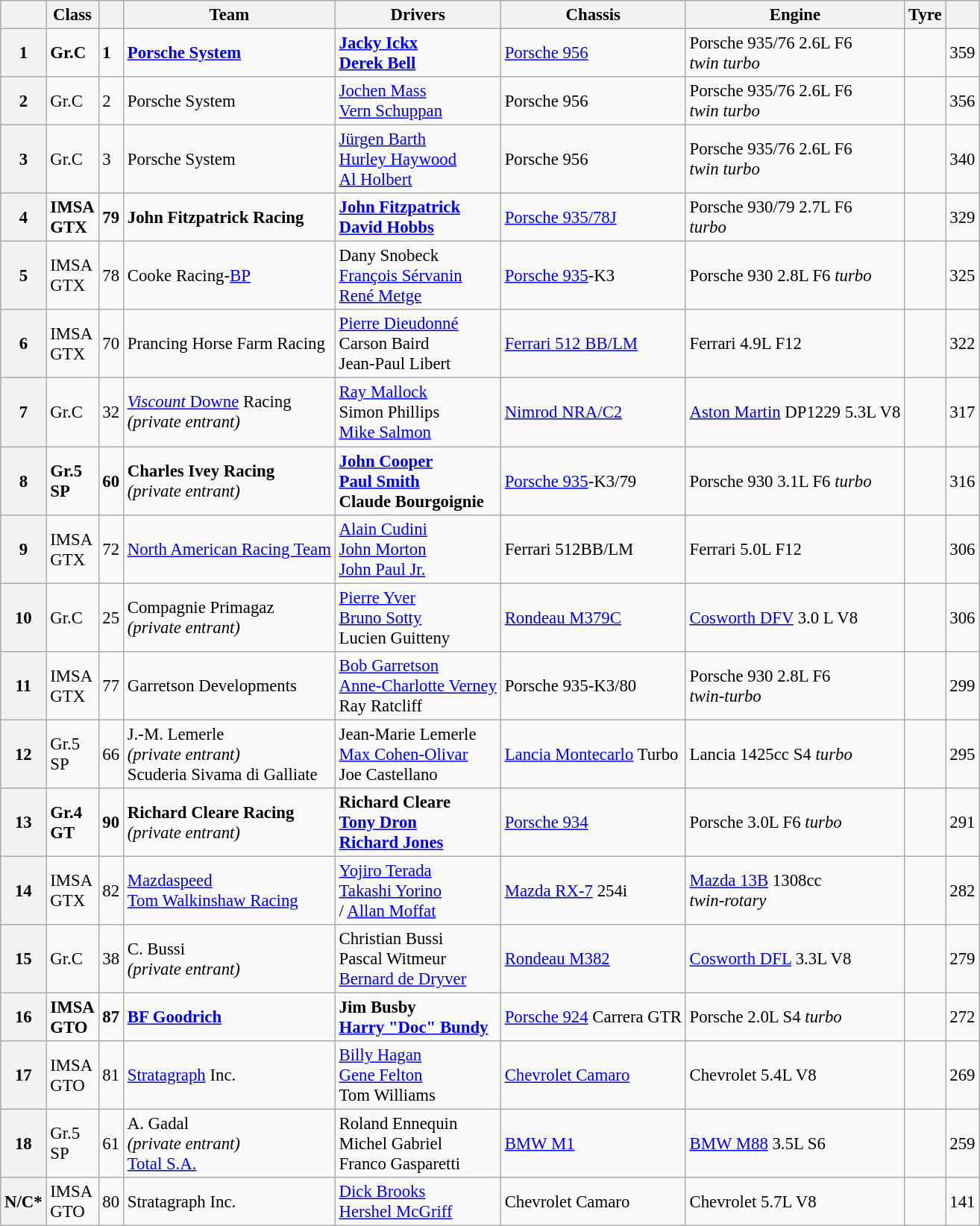<table class="wikitable" style="font-size: 95%;">
<tr>
<th></th>
<th>Class</th>
<th></th>
<th>Team</th>
<th>Drivers</th>
<th>Chassis</th>
<th>Engine</th>
<th>Tyre</th>
<th></th>
</tr>
<tr>
<th><strong>1</strong></th>
<td><strong>Gr.C</strong></td>
<td><strong>1</strong></td>
<td><strong> <a href='#'>Porsche System</a> </strong></td>
<td><strong> <a href='#'>Jacky Ickx</a><br> <a href='#'>Derek Bell</a> </strong></td>
<td><a href='#'>Porsche 956</a></td>
<td>Porsche 935/76 2.6L F6<br><em>twin turbo</em></td>
<td></td>
<td>359</td>
</tr>
<tr>
<th>2</th>
<td>Gr.C</td>
<td>2</td>
<td> Porsche System</td>
<td> <a href='#'>Jochen Mass</a><br> <a href='#'>Vern Schuppan</a></td>
<td>Porsche 956</td>
<td>Porsche 935/76 2.6L F6<br><em>twin turbo</em></td>
<td></td>
<td>356</td>
</tr>
<tr>
<th>3</th>
<td>Gr.C</td>
<td>3</td>
<td> Porsche System</td>
<td> <a href='#'>Jürgen Barth</a><br> <a href='#'>Hurley Haywood</a><br> <a href='#'>Al Holbert</a></td>
<td>Porsche 956</td>
<td>Porsche 935/76 2.6L F6<br><em>twin turbo</em></td>
<td></td>
<td>340</td>
</tr>
<tr>
<th><strong>4</strong></th>
<td><strong>IMSA<br>GTX</strong></td>
<td><strong>79</strong></td>
<td><strong> John Fitzpatrick Racing</strong></td>
<td><strong> <a href='#'>John Fitzpatrick</a><br> <a href='#'>David Hobbs</a></strong></td>
<td><a href='#'>Porsche 935/78J</a></td>
<td>Porsche 930/79 2.7L F6<br><em>turbo</em></td>
<td></td>
<td>329</td>
</tr>
<tr>
<th>5</th>
<td>IMSA<br>GTX</td>
<td>78</td>
<td> Cooke Racing-<a href='#'>BP</a></td>
<td> Dany Snobeck<br> <a href='#'>François Sérvanin</a><br> <a href='#'>René Metge</a></td>
<td><a href='#'>Porsche 935</a>-K3</td>
<td>Porsche 930 2.8L F6 <em>turbo</em></td>
<td></td>
<td>325</td>
</tr>
<tr>
<th>6</th>
<td>IMSA<br>GTX</td>
<td>70</td>
<td> Prancing Horse Farm Racing</td>
<td> <a href='#'>Pierre Dieudonné</a><br> Carson Baird<br> Jean-Paul Libert</td>
<td><a href='#'>Ferrari 512 BB/LM</a></td>
<td>Ferrari 4.9L F12</td>
<td></td>
<td>322</td>
</tr>
<tr>
<th>7</th>
<td>Gr.C</td>
<td>32</td>
<td> <a href='#'><em>Viscount</em> Downe</a> Racing<br><em>(private entrant)</em></td>
<td> <a href='#'>Ray Mallock</a><br> Simon Phillips<br> <a href='#'>Mike Salmon</a></td>
<td><a href='#'>Nimrod NRA/C2</a></td>
<td><a href='#'>Aston Martin</a> DP1229 5.3L V8</td>
<td></td>
<td>317</td>
</tr>
<tr>
<th><strong>8</strong></th>
<td><strong>Gr.5<br>SP</strong></td>
<td><strong>60</strong></td>
<td><strong> Charles Ivey Racing</strong><br><em>(private entrant)</em></td>
<td><strong> <a href='#'>John Cooper</a><br> <a href='#'>Paul Smith</a><br> Claude Bourgoignie</strong></td>
<td><a href='#'>Porsche 935</a>-K3/79</td>
<td>Porsche 930 3.1L F6 <em>turbo</em></td>
<td></td>
<td>316</td>
</tr>
<tr>
<th>9</th>
<td>IMSA<br>GTX</td>
<td>72</td>
<td> <a href='#'>North American Racing Team</a></td>
<td> <a href='#'>Alain Cudini</a><br>  <a href='#'>John Morton</a><br> <a href='#'>John Paul Jr.</a></td>
<td>Ferrari 512BB/LM</td>
<td>Ferrari 5.0L F12</td>
<td></td>
<td>306</td>
</tr>
<tr>
<th>10</th>
<td>Gr.C</td>
<td>25</td>
<td> Compagnie Primagaz<br><em>(private entrant)</em></td>
<td> <a href='#'>Pierre Yver</a><br> <a href='#'>Bruno Sotty</a><br> Lucien Guitteny</td>
<td><a href='#'>Rondeau M379C</a></td>
<td><a href='#'>Cosworth DFV</a> 3.0 L V8</td>
<td></td>
<td>306</td>
</tr>
<tr>
<th>11</th>
<td>IMSA<br>GTX</td>
<td>77</td>
<td> Garretson Developments</td>
<td> <a href='#'>Bob Garretson</a><br> <a href='#'>Anne-Charlotte Verney</a><br> Ray Ratcliff</td>
<td>Porsche 935-K3/80</td>
<td>Porsche 930 2.8L F6<br> <em>twin-turbo</em></td>
<td></td>
<td>299</td>
</tr>
<tr>
<th>12</th>
<td>Gr.5<br>SP</td>
<td>66</td>
<td> J.-M. Lemerle <br><em>(private entrant)</em><br> Scuderia Sivama di Galliate</td>
<td> Jean-Marie Lemerle<br> <a href='#'>Max Cohen-Olivar</a><br> Joe Castellano</td>
<td><a href='#'>Lancia Montecarlo</a> Turbo</td>
<td>Lancia 1425cc S4 <em>turbo</em></td>
<td></td>
<td>295</td>
</tr>
<tr>
<th><strong>13</strong></th>
<td><strong>Gr.4<br>GT</strong></td>
<td><strong>90</strong></td>
<td><strong> Richard Cleare Racing</strong><br><em>(private entrant)</em></td>
<td><strong> Richard Cleare<br> <a href='#'>Tony Dron</a><br> <a href='#'>Richard Jones</a> </strong></td>
<td><a href='#'>Porsche 934</a></td>
<td>Porsche 3.0L F6 <em>turbo</em></td>
<td></td>
<td>291</td>
</tr>
<tr>
<th>14</th>
<td>IMSA<br>GTX</td>
<td>82</td>
<td> <a href='#'>Mazdaspeed</a><br> <a href='#'>Tom Walkinshaw Racing</a></td>
<td> <a href='#'>Yojiro Terada</a><br> <a href='#'>Takashi Yorino</a><br>/ <a href='#'>Allan Moffat</a></td>
<td><a href='#'>Mazda RX-7</a> 254i</td>
<td><a href='#'>Mazda 13B</a> 1308cc<br> <em>twin-rotary</em></td>
<td></td>
<td>282</td>
</tr>
<tr>
<th>15</th>
<td>Gr.C</td>
<td>38</td>
<td> C. Bussi<br><em>(private entrant)</em></td>
<td> Christian Bussi<br> Pascal Witmeur<br> <a href='#'>Bernard de Dryver</a></td>
<td><a href='#'>Rondeau M382</a></td>
<td><a href='#'>Cosworth DFL</a> 3.3L V8</td>
<td></td>
<td>279</td>
</tr>
<tr>
<th><strong>16</strong></th>
<td><strong>IMSA<br>GTO</strong></td>
<td><strong>87</strong></td>
<td><strong> <a href='#'>BF Goodrich</a> </strong></td>
<td><strong> Jim Busby<br> <a href='#'>Harry "Doc" Bundy</a></strong></td>
<td><a href='#'>Porsche 924</a> Carrera GTR</td>
<td>Porsche 2.0L S4 <em>turbo</em></td>
<td></td>
<td>272</td>
</tr>
<tr>
<th>17</th>
<td>IMSA<br>GTO</td>
<td>81</td>
<td> <a href='#'>Stratagraph</a> Inc.</td>
<td> <a href='#'>Billy Hagan</a><br> <a href='#'>Gene Felton</a><br> Tom Williams</td>
<td><a href='#'>Chevrolet Camaro</a></td>
<td>Chevrolet 5.4L V8</td>
<td></td>
<td>269</td>
</tr>
<tr>
<th>18</th>
<td>Gr.5<br>SP</td>
<td>61</td>
<td> A. Gadal<br><em>(private entrant)</em><br><a href='#'>Total S.A.</a></td>
<td> Roland Ennequin<br> Michel Gabriel<br> Franco Gasparetti</td>
<td><a href='#'>BMW M1</a></td>
<td><a href='#'>BMW M88</a> 3.5L S6</td>
<td></td>
<td>259</td>
</tr>
<tr>
<th>N/C*</th>
<td>IMSA<br>GTO</td>
<td>80</td>
<td> Stratagraph Inc.</td>
<td> <a href='#'>Dick Brooks</a><br> <a href='#'>Hershel McGriff</a></td>
<td>Chevrolet Camaro</td>
<td>Chevrolet 5.7L V8</td>
<td></td>
<td>141</td>
</tr>
</table>
